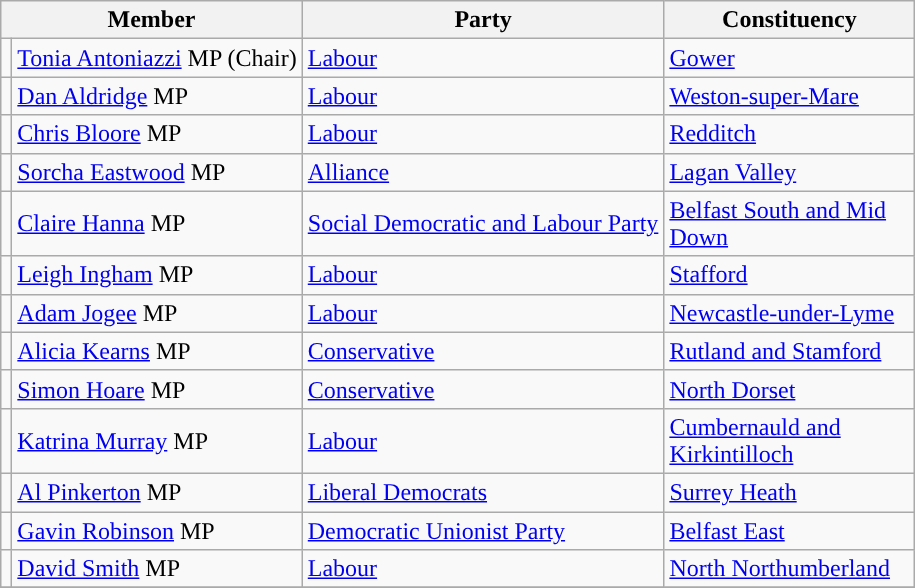<table class="wikitable">
<tr>
<th width="160px" colspan="2" valign="top">Member</th>
<th valign="top">Party</th>
<th width="160px" valign="top">Constituency</th>
</tr>
<tr>
<td style="color:inherit;background:"></td>
<td><a href='#'>Tonia Antoniazzi</a> MP (Chair)</td>
<td><a href='#'>Labour</a></td>
<td><a href='#'>Gower</a></td>
</tr>
<tr>
<td style="color:inherit;background:"></td>
<td><a href='#'>Dan Aldridge</a> MP</td>
<td><a href='#'>Labour</a></td>
<td><a href='#'>Weston-super-Mare</a></td>
</tr>
<tr>
<td style="color:inherit;background:"></td>
<td><a href='#'>Chris Bloore</a> MP</td>
<td><a href='#'>Labour</a></td>
<td><a href='#'>Redditch</a></td>
</tr>
<tr>
<td style="color:inherit;background:"></td>
<td><a href='#'>Sorcha Eastwood</a> MP</td>
<td><a href='#'>Alliance</a></td>
<td><a href='#'>Lagan Valley</a></td>
</tr>
<tr>
<td style="color:inherit;background:"></td>
<td><a href='#'>Claire Hanna</a> MP</td>
<td><a href='#'>Social Democratic and Labour Party</a></td>
<td><a href='#'>Belfast South and Mid Down</a></td>
</tr>
<tr>
<td style="color:inherit;background:"></td>
<td><a href='#'>Leigh Ingham</a> MP</td>
<td><a href='#'>Labour</a></td>
<td><a href='#'>Stafford</a></td>
</tr>
<tr>
<td style="color:inherit;background:"></td>
<td><a href='#'>Adam Jogee</a> MP</td>
<td><a href='#'>Labour</a></td>
<td><a href='#'>Newcastle-under-Lyme</a></td>
</tr>
<tr>
<td style="color:inherit;background:"></td>
<td><a href='#'>Alicia Kearns</a> MP</td>
<td><a href='#'>Conservative</a></td>
<td><a href='#'>Rutland and Stamford</a></td>
</tr>
<tr>
<td style="color:inherit;background:"></td>
<td><a href='#'>Simon Hoare</a> MP</td>
<td><a href='#'>Conservative</a></td>
<td><a href='#'>North Dorset</a></td>
</tr>
<tr>
<td style="color:inherit;background:"></td>
<td><a href='#'>Katrina Murray</a> MP</td>
<td><a href='#'>Labour</a></td>
<td><a href='#'>Cumbernauld and Kirkintilloch</a></td>
</tr>
<tr>
<td style="color:inherit;background:"></td>
<td><a href='#'>Al Pinkerton</a> MP</td>
<td><a href='#'>Liberal Democrats</a></td>
<td><a href='#'>Surrey Heath</a></td>
</tr>
<tr>
<td style="color:inherit;background:"></td>
<td><a href='#'>Gavin Robinson</a> MP</td>
<td><a href='#'>Democratic Unionist Party</a></td>
<td><a href='#'>Belfast East</a></td>
</tr>
<tr>
<td style="color:inherit;background:"></td>
<td><a href='#'>David Smith</a> MP</td>
<td><a href='#'>Labour</a></td>
<td><a href='#'>North Northumberland</a></td>
</tr>
<tr>
</tr>
</table>
